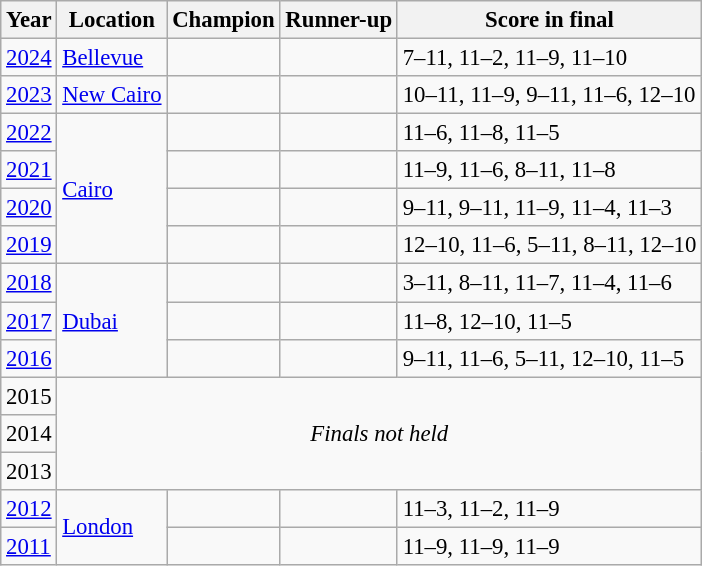<table class="wikitable"style="font-size:95%;">
<tr>
<th>Year</th>
<th>Location</th>
<th>Champion</th>
<th>Runner-up</th>
<th>Score in final</th>
</tr>
<tr>
<td><a href='#'>2024</a></td>
<td><a href='#'>Bellevue</a></td>
<td><strong></strong></td>
<td></td>
<td>7–11, 11–2, 11–9, 11–10</td>
</tr>
<tr>
<td><a href='#'>2023</a></td>
<td><a href='#'>New Cairo</a></td>
<td><strong></strong></td>
<td></td>
<td>10–11, 11–9, 9–11, 11–6, 12–10</td>
</tr>
<tr>
<td><a href='#'>2022</a></td>
<td rowspan=4><a href='#'>Cairo</a></td>
<td><strong></strong></td>
<td></td>
<td>11–6, 11–8, 11–5</td>
</tr>
<tr>
<td><a href='#'>2021</a></td>
<td><strong></strong></td>
<td></td>
<td>11–9, 11–6, 8–11, 11–8</td>
</tr>
<tr>
<td><a href='#'>2020</a></td>
<td><strong></strong></td>
<td></td>
<td>9–11, 9–11, 11–9, 11–4, 11–3</td>
</tr>
<tr>
<td><a href='#'>2019</a></td>
<td><strong></strong></td>
<td></td>
<td>12–10, 11–6, 5–11, 8–11, 12–10</td>
</tr>
<tr>
<td><a href='#'>2018</a></td>
<td rowspan=3><a href='#'>Dubai</a></td>
<td><strong></strong></td>
<td></td>
<td>3–11, 8–11, 11–7, 11–4, 11–6</td>
</tr>
<tr>
<td><a href='#'>2017</a></td>
<td><strong></strong></td>
<td></td>
<td>11–8, 12–10, 11–5</td>
</tr>
<tr>
<td><a href='#'>2016</a></td>
<td><strong></strong></td>
<td></td>
<td>9–11, 11–6, 5–11, 12–10, 11–5</td>
</tr>
<tr>
<td>2015</td>
<td rowspan=3 colspan=4 align="center"><em>Finals not held</em></td>
</tr>
<tr>
<td>2014</td>
</tr>
<tr>
<td>2013</td>
</tr>
<tr>
<td><a href='#'>2012</a></td>
<td rowspan=2><a href='#'>London</a></td>
<td><strong></strong></td>
<td></td>
<td>11–3, 11–2, 11–9</td>
</tr>
<tr>
<td><a href='#'>2011</a></td>
<td><strong></strong></td>
<td></td>
<td>11–9, 11–9, 11–9</td>
</tr>
</table>
